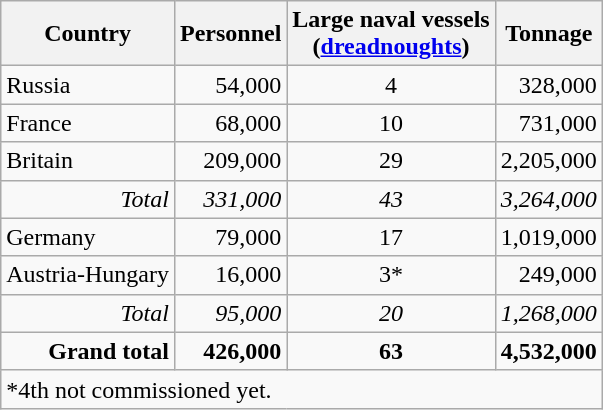<table class="wikitable">
<tr>
<th>Country</th>
<th>Personnel</th>
<th>Large naval vessels <br>(<a href='#'>dreadnoughts</a>)</th>
<th>Tonnage</th>
</tr>
<tr>
<td>Russia</td>
<td style="text-align: right">54,000</td>
<td style="text-align: center">4</td>
<td style="text-align: right">328,000</td>
</tr>
<tr>
<td>France</td>
<td style="text-align: right">68,000</td>
<td style="text-align: center">10</td>
<td style="text-align: right">731,000</td>
</tr>
<tr>
<td>Britain</td>
<td style="text-align: right">209,000</td>
<td style="text-align: center">29</td>
<td style="text-align: right">2,205,000</td>
</tr>
<tr>
<td style="text-align: right"><em>Total</em></td>
<td style="text-align: right"><em>331,000</em></td>
<td style="text-align: center"><em>43</em></td>
<td style="text-align: right"><em>3,264,000</em></td>
</tr>
<tr>
<td>Germany</td>
<td style="text-align: right">79,000</td>
<td style="text-align: center">17</td>
<td style="text-align: right">1,019,000</td>
</tr>
<tr>
<td>Austria-Hungary</td>
<td style="text-align: right">16,000</td>
<td style="text-align: center">3*</td>
<td style="text-align: right">249,000</td>
</tr>
<tr>
<td style="text-align: right"><em>Total</em></td>
<td style="text-align: right"><em>95,000</em></td>
<td style="text-align: center"><em>20</em></td>
<td style="text-align: right"><em>1,268,000</em></td>
</tr>
<tr>
<td style="text-align: right"><strong>Grand total</strong></td>
<td style="text-align: right"><strong>426,000</strong></td>
<td style="text-align: center"><strong>63</strong></td>
<td style="text-align: right"><strong>4,532,000</strong></td>
</tr>
<tr>
<td colspan=4>*4th not commissioned yet.</td>
</tr>
</table>
